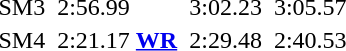<table>
<tr>
<td>SM3 <br></td>
<td></td>
<td>2:56.99</td>
<td></td>
<td>3:02.23</td>
<td></td>
<td>3:05.57</td>
</tr>
<tr>
<td>SM4 <br></td>
<td></td>
<td>2:21.17 <strong><a href='#'>WR</a></strong></td>
<td></td>
<td>2:29.48</td>
<td></td>
<td>2:40.53</td>
</tr>
</table>
